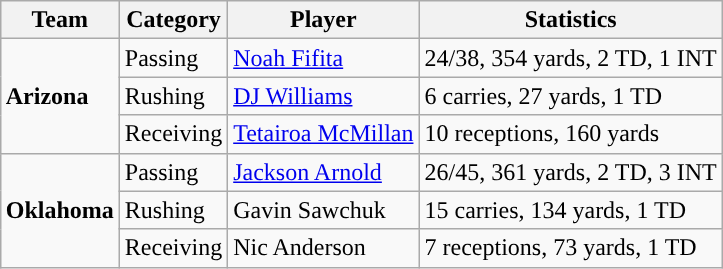<table class="wikitable" style="float: right;">
<tr>
<th>Team</th>
<th>Category</th>
<th>Player</th>
<th>Statistics</th>
</tr>
<tr>
<td rowspan=3><strong>Arizona </strong></td>
<td>Passing</td>
<td><a href='#'>Noah Fifita</a></td>
<td>24/38, 354 yards, 2 TD, 1 INT</td>
</tr>
<tr>
<td>Rushing</td>
<td><a href='#'>DJ Williams</a></td>
<td>6 carries, 27 yards, 1 TD</td>
</tr>
<tr>
<td>Receiving</td>
<td><a href='#'>Tetairoa McMillan</a></td>
<td>10 receptions, 160 yards</td>
</tr>
<tr>
<td rowspan=3><strong>Oklahoma</strong></td>
<td>Passing</td>
<td><a href='#'>Jackson Arnold</a></td>
<td>26/45, 361 yards, 2 TD, 3 INT</td>
</tr>
<tr>
<td>Rushing</td>
<td>Gavin Sawchuk</td>
<td>15 carries, 134 yards, 1 TD</td>
</tr>
<tr>
<td>Receiving</td>
<td>Nic Anderson</td>
<td>7 receptions, 73 yards, 1 TD</td>
</tr>
</table>
